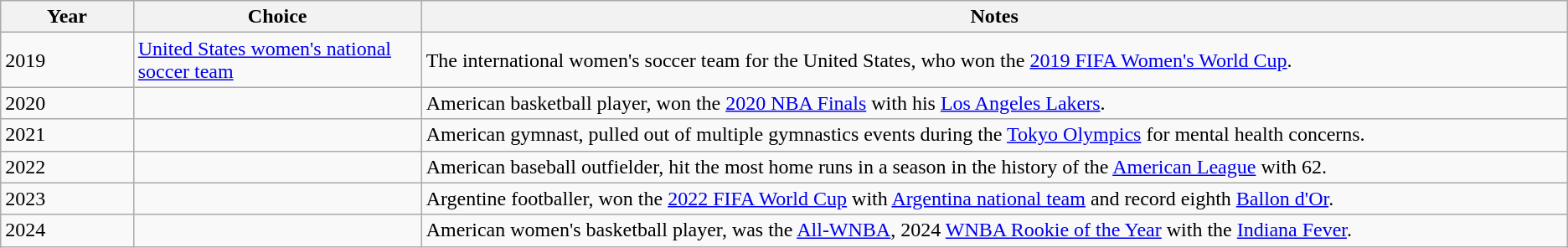<table class="wikitable unsortable plainrowheaders">
<tr>
<th scope="col" width="2%">Year</th>
<th scope="col" width="5%">Choice</th>
<th scope="col" width="20%">Notes</th>
</tr>
<tr>
<td>2019</td>
<td><a href='#'>United States women's national soccer team</a></td>
<td>The international women's soccer team for the United States, who won the <a href='#'>2019 FIFA Women's World Cup</a>.</td>
</tr>
<tr>
<td>2020</td>
<td></td>
<td>American basketball player, won the <a href='#'>2020 NBA Finals</a> with his <a href='#'>Los Angeles Lakers</a>.</td>
</tr>
<tr>
<td>2021</td>
<td></td>
<td>American gymnast, pulled out of multiple gymnastics events during the <a href='#'>Tokyo Olympics</a> for mental health concerns.</td>
</tr>
<tr>
<td>2022</td>
<td></td>
<td>American baseball outfielder, hit the most home runs in a season in the history of the <a href='#'>American League</a> with 62.</td>
</tr>
<tr>
<td>2023</td>
<td></td>
<td>Argentine footballer, won the <a href='#'>2022 FIFA World Cup</a> with <a href='#'>Argentina national team</a> and record eighth <a href='#'>Ballon d'Or</a>.</td>
</tr>
<tr>
<td>2024</td>
<td></td>
<td>American women's basketball player, was the <a href='#'>All-WNBA</a>, 2024 <a href='#'>WNBA Rookie of the Year</a> with the <a href='#'>Indiana Fever</a>.</td>
</tr>
</table>
